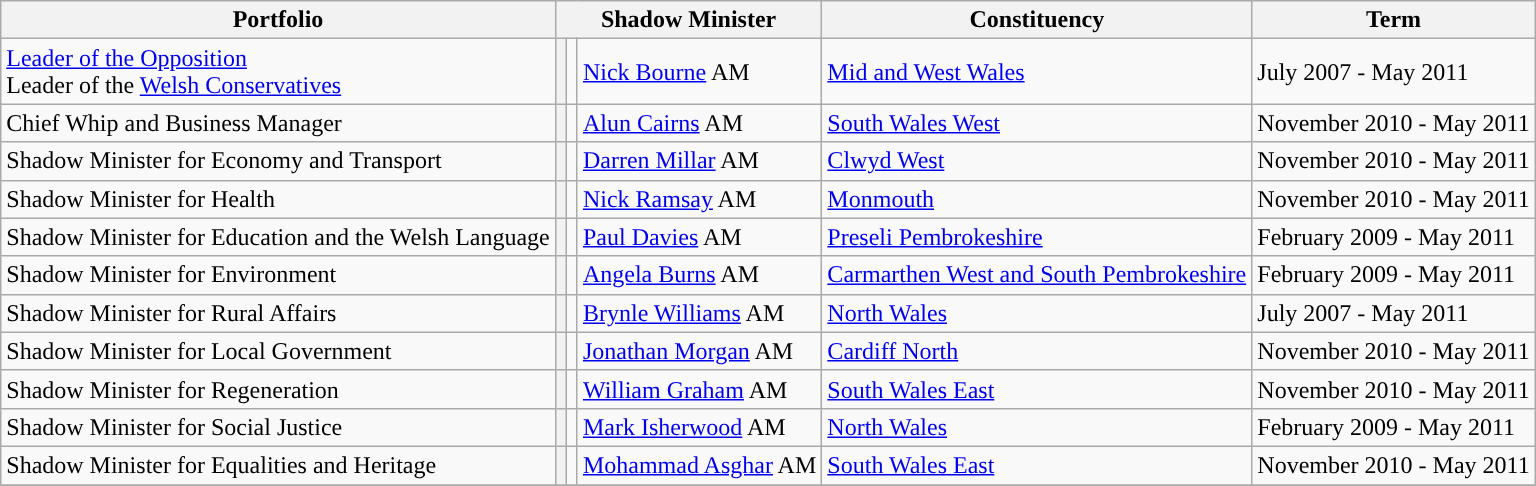<table class="wikitable">
<tr>
<th colspan="1">Portfolio</th>
<th colspan="3">Shadow Minister</th>
<th colspan="1">Constituency</th>
<th colspan="1">Term</th>
</tr>
<tr>
<td><a href='#'>Leader of the Opposition</a> <br> Leader of the <a href='#'>Welsh Conservatives</a></td>
<th style="background: "></th>
<td></td>
<td><a href='#'>Nick Bourne</a> AM</td>
<td><a href='#'>Mid and West Wales</a></td>
<td>July 2007 - May 2011</td>
</tr>
<tr>
<td>Chief Whip and Business Manager</td>
<th style="background: "></th>
<td></td>
<td><a href='#'>Alun Cairns</a> AM</td>
<td><a href='#'>South Wales West</a></td>
<td>November 2010 - May 2011</td>
</tr>
<tr>
<td>Shadow Minister for Economy and Transport</td>
<th style="background: "></th>
<td></td>
<td><a href='#'>Darren Millar</a> AM</td>
<td><a href='#'>Clwyd West</a></td>
<td>November 2010 - May 2011</td>
</tr>
<tr>
<td>Shadow Minister for Health</td>
<th style="background: "></th>
<td></td>
<td><a href='#'>Nick Ramsay</a> AM</td>
<td><a href='#'>Monmouth</a></td>
<td>November 2010 - May 2011</td>
</tr>
<tr>
<td>Shadow Minister for Education and the Welsh Language</td>
<th style="background: "></th>
<td></td>
<td><a href='#'>Paul Davies</a> AM</td>
<td><a href='#'>Preseli Pembrokeshire</a></td>
<td>February 2009 - May 2011</td>
</tr>
<tr>
<td>Shadow Minister for Environment</td>
<th style="background: "></th>
<td></td>
<td><a href='#'>Angela Burns</a> AM</td>
<td><a href='#'>Carmarthen West and South Pembrokeshire</a></td>
<td>February 2009 - May 2011</td>
</tr>
<tr>
<td>Shadow Minister for Rural Affairs</td>
<th style="background: "></th>
<td></td>
<td><a href='#'>Brynle Williams</a> AM</td>
<td><a href='#'>North Wales</a></td>
<td>July 2007 - May 2011</td>
</tr>
<tr>
<td>Shadow Minister for Local Government</td>
<th style="background: "></th>
<td></td>
<td><a href='#'>Jonathan Morgan</a> AM</td>
<td><a href='#'>Cardiff North</a></td>
<td>November 2010 - May 2011</td>
</tr>
<tr>
<td>Shadow Minister for Regeneration</td>
<th style="background: "></th>
<td></td>
<td><a href='#'>William Graham</a> AM</td>
<td><a href='#'>South Wales East</a></td>
<td>November 2010 - May 2011</td>
</tr>
<tr>
<td>Shadow Minister for Social Justice</td>
<th style="background: "></th>
<td></td>
<td><a href='#'>Mark Isherwood</a> AM</td>
<td><a href='#'>North Wales</a></td>
<td>February 2009 - May 2011</td>
</tr>
<tr>
<td>Shadow Minister for Equalities and Heritage</td>
<th style="background: "></th>
<td></td>
<td><a href='#'>Mohammad Asghar</a> AM</td>
<td><a href='#'>South Wales East</a></td>
<td>November 2010 - May 2011</td>
</tr>
<tr>
</tr>
</table>
